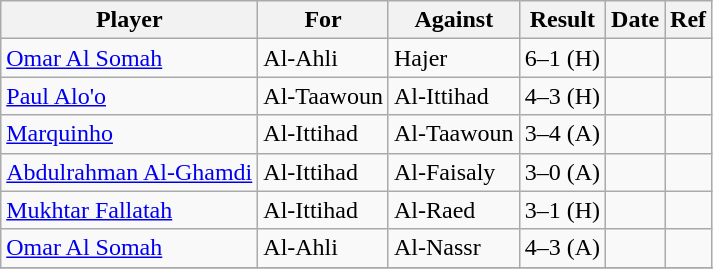<table class="wikitable">
<tr>
<th>Player</th>
<th>For</th>
<th>Against</th>
<th style="text-align:center">Result</th>
<th>Date</th>
<th>Ref</th>
</tr>
<tr>
<td> <a href='#'>Omar Al Somah</a></td>
<td>Al-Ahli</td>
<td>Hajer</td>
<td>6–1 (H)</td>
<td></td>
<td></td>
</tr>
<tr>
<td> <a href='#'>Paul Alo'o</a></td>
<td>Al-Taawoun</td>
<td>Al-Ittihad</td>
<td>4–3 (H)</td>
<td></td>
<td></td>
</tr>
<tr>
<td> <a href='#'>Marquinho</a></td>
<td>Al-Ittihad</td>
<td>Al-Taawoun</td>
<td>3–4 (A)</td>
<td></td>
<td></td>
</tr>
<tr>
<td> <a href='#'>Abdulrahman Al-Ghamdi</a></td>
<td>Al-Ittihad</td>
<td>Al-Faisaly</td>
<td>3–0 (A)</td>
<td></td>
<td></td>
</tr>
<tr>
<td> <a href='#'>Mukhtar Fallatah</a></td>
<td>Al-Ittihad</td>
<td>Al-Raed</td>
<td>3–1 (H)</td>
<td></td>
<td></td>
</tr>
<tr>
<td> <a href='#'>Omar Al Somah</a></td>
<td>Al-Ahli</td>
<td>Al-Nassr</td>
<td>4–3 (A)</td>
<td></td>
<td></td>
</tr>
<tr>
</tr>
</table>
